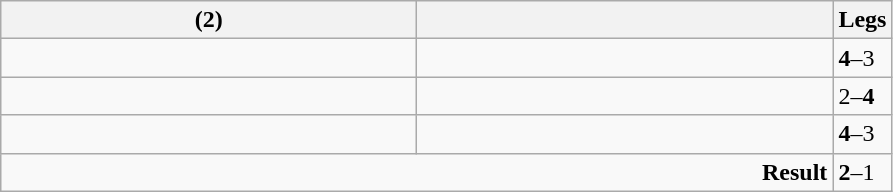<table class="wikitable">
<tr>
<th width=270> (2)</th>
<th width=270></th>
<th>Legs</th>
</tr>
<tr>
<td></td>
<td></td>
<td><strong>4</strong>–3</td>
</tr>
<tr>
<td></td>
<td></td>
<td>2–<strong>4</strong></td>
</tr>
<tr>
<td></td>
<td></td>
<td><strong>4</strong>–3</td>
</tr>
<tr>
<td colspan="2" align="right"><strong>Result</strong></td>
<td><strong>2</strong>–1</td>
</tr>
</table>
